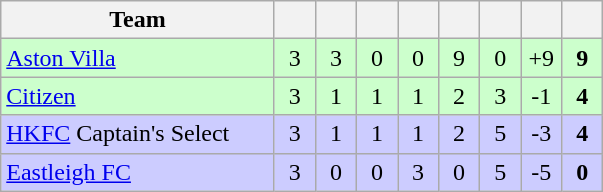<table class="wikitable" style="text-align:center;">
<tr>
<th width=175>Team</th>
<th width=20></th>
<th width=20></th>
<th width=20></th>
<th width=20></th>
<th width=20></th>
<th width=20></th>
<th width=20></th>
<th width=20></th>
</tr>
<tr bgcolor="#ccffcc">
<td align="left"><a href='#'>Aston Villa</a></td>
<td>3</td>
<td>3</td>
<td>0</td>
<td>0</td>
<td>9</td>
<td>0</td>
<td>+9</td>
<td><strong>9</strong></td>
</tr>
<tr bgcolor="#ccffcc">
<td align="left"><a href='#'>Citizen</a></td>
<td>3</td>
<td>1</td>
<td>1</td>
<td>1</td>
<td>2</td>
<td>3</td>
<td>-1</td>
<td><strong>4</strong></td>
</tr>
<tr bgcolor="#ccccff">
<td align="left"><a href='#'>HKFC</a> Captain's Select</td>
<td>3</td>
<td>1</td>
<td>1</td>
<td>1</td>
<td>2</td>
<td>5</td>
<td>-3</td>
<td><strong>4</strong></td>
</tr>
<tr bgcolor="#ccccff">
<td align="left"><a href='#'>Eastleigh FC</a></td>
<td>3</td>
<td>0</td>
<td>0</td>
<td>3</td>
<td>0</td>
<td>5</td>
<td>-5</td>
<td><strong>0</strong></td>
</tr>
</table>
